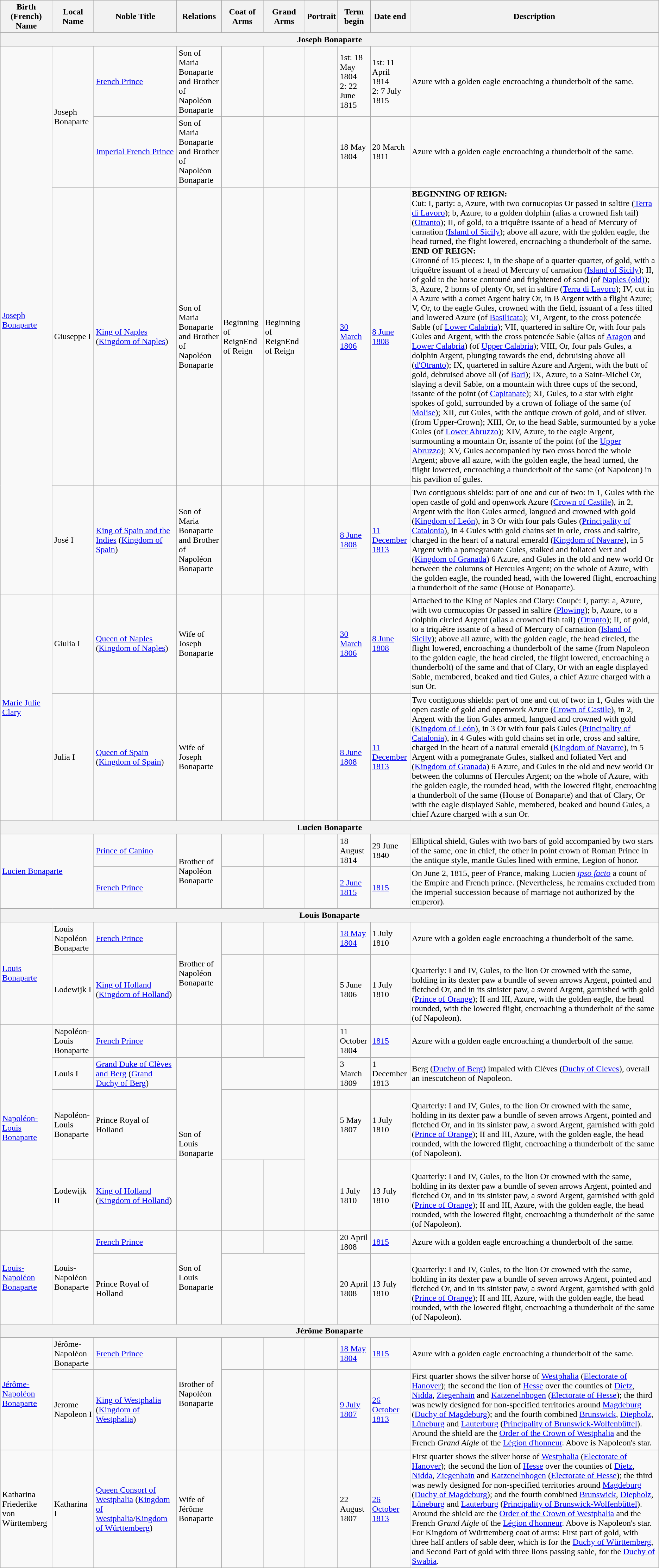<table class="wikitable">
<tr>
<th>Birth (French) Name</th>
<th>Local Name</th>
<th>Noble Title</th>
<th>Relations</th>
<th>Coat of Arms</th>
<th>Grand Arms</th>
<th>Portrait</th>
<th>Term begin</th>
<th>Date end</th>
<th>Description</th>
</tr>
<tr>
<th colspan="10">Joseph Bonaparte</th>
</tr>
<tr>
<td rowspan="4"><a href='#'>Joseph Bonaparte</a></td>
<td rowspan="2">Joseph Bonaparte</td>
<td><a href='#'>French Prince</a></td>
<td>Son of Maria Bonaparte and Brother of Napoléon Bonaparte</td>
<td></td>
<td></td>
<td></td>
<td>1st: 18 May 1804<br>2: 22 June 1815</td>
<td>1st: 11 April 1814<br>2: 7 July 1815</td>
<td>Azure with a golden eagle encroaching a thunderbolt of the same.</td>
</tr>
<tr>
<td><a href='#'>Imperial French Prince</a></td>
<td>Son of Maria Bonaparte and Brother of Napoléon Bonaparte</td>
<td></td>
<td></td>
<td></td>
<td>18 May 1804</td>
<td>20 March 1811</td>
<td>Azure with a golden eagle encroaching a thunderbolt of the same.</td>
</tr>
<tr>
<td>Giuseppe I</td>
<td><a href='#'>King of Naples</a> (<a href='#'>Kingdom of Naples</a>)</td>
<td>Son of Maria Bonaparte and Brother of Napoléon Bonaparte</td>
<td>Beginning of ReignEnd of Reign</td>
<td>Beginning of ReignEnd of Reign</td>
<td></td>
<td><a href='#'>30 March 1806</a></td>
<td><a href='#'>8 June 1808</a></td>
<td><strong>BEGINNING OF REIGN:</strong><br>Cut: I, party: a, Azure, with two cornucopias Or passed in saltire (<a href='#'>Terra di Lavoro</a>); b, Azure, to a golden dolphin (alias a crowned fish tail) (<a href='#'>Otranto</a>); II, of gold, to a triquêtre issante of a head of Mercury of carnation (<a href='#'>Island of Sicily</a>); above all azure, with the golden eagle, the head turned, the flight lowered, encroaching a thunderbolt of the same.<br><strong>END OF REIGN:</strong><br>Gironné of 15 pieces: I, in the shape of a quarter-quarter, of gold, with a triquêtre issuant of a head of Mercury of carnation (<a href='#'>Island of Sicily</a>); II, of gold to the horse contouné and frightened of sand (of <a href='#'>Naples (old)</a>); 3, Azure, 2 horns of plenty Or, set in saltire (<a href='#'>Terra di Lavoro</a>); IV, cut in A Azure with a comet Argent hairy Or, in B Argent with a flight Azure; V, Or, to the eagle Gules, crowned with the field, issuant of a fess tilted and lowered Azure (of <a href='#'>Basilicata</a>); VI, Argent, to the cross potencée Sable (of <a href='#'>Lower Calabria</a>); VII, quartered in saltire Or, with four pals Gules and Argent, with the cross potencée Sable (alias of <a href='#'>Aragon</a> and <a href='#'>Lower Calabria</a>) (of <a href='#'>Upper Calabria</a>); VIII, Or, four pals Gules, a dolphin Argent, plunging towards the end, debruising above all (<a href='#'>d'Otranto</a>); IX, quartered in saltire Azure and Argent, with the butt of gold, debruised above all (of <a href='#'>Bari</a>); IX, Azure, to a Saint-Michel Or, slaying a devil Sable, on a mountain with three cups of the second, issante of the point (of <a href='#'>Capitanate</a>); XI, Gules, to a star with eight spokes of gold, surrounded by a crown of foliage of the same (of <a href='#'>Molise</a>); XII, cut Gules, with the antique crown of gold, and of silver. (from Upper-Crown); XIII, Or, to the head Sable, surmounted by a yoke Gules (of <a href='#'>Lower Abruzzo</a>); XIV, Azure, to the eagle Argent, surmounting a mountain Or, issante of the point (of the <a href='#'>Upper Abruzzo</a>); XV, Gules accompanied by two cross bored the whole Argent; above all azure, with the golden eagle, the head turned, the flight lowered, encroaching a thunderbolt of the same (of Napoleon) in his pavilion of gules.</td>
</tr>
<tr>
<td>José I</td>
<td><a href='#'>King of Spain and the Indies</a> (<a href='#'>Kingdom of Spain</a>)</td>
<td>Son of Maria Bonaparte and Brother of Napoléon Bonaparte</td>
<td></td>
<td></td>
<td></td>
<td><a href='#'>8 June 1808</a></td>
<td><a href='#'>11 December 1813</a></td>
<td>Two contiguous shields: part of one and cut of two: in 1, Gules with the open castle of gold and openwork Azure (<a href='#'>Crown of Castile</a>), in 2, Argent with the lion Gules armed, langued and crowned with gold (<a href='#'>Kingdom of León</a>), in 3 Or with four pals Gules (<a href='#'>Principality of Catalonia</a>), in 4 Gules with gold chains set in orle, cross and saltire, charged in the heart of a natural emerald (<a href='#'>Kingdom of Navarre</a>), in 5 Argent with a pomegranate Gules, stalked and foliated Vert and (<a href='#'>Kingdom of Granada</a>) 6 Azure, and Gules in the old and new world Or between the columns of Hercules Argent; on the whole of Azure, with the golden eagle, the rounded head, with the lowered flight, encroaching a thunderbolt of the same (House of Bonaparte).</td>
</tr>
<tr>
<td rowspan="2"><a href='#'>Marie Julie Clary</a></td>
<td>Giulia I</td>
<td><a href='#'>Queen of Naples</a> (<a href='#'>Kingdom of Naples</a>)</td>
<td>Wife of Joseph Bonaparte</td>
<td></td>
<td></td>
<td></td>
<td><a href='#'>30 March 1806</a></td>
<td><a href='#'>8 June 1808</a></td>
<td>Attached to the King of Naples and Clary: Coupé: I, party: a, Azure, with two cornucopias Or passed in saltire (<a href='#'>Plowing</a>); b, Azure, to a dolphin circled Argent (alias a crowned fish tail) (<a href='#'>Otranto</a>); II, of gold, to a triquêtre issante of a head of Mercury of carnation (<a href='#'>Island of Sicily</a>); above all azure, with the golden eagle, the head circled, the flight lowered, encroaching a thunderbolt of the same (from Napoleon to the golden eagle, the head circled, the flight lowered, encroaching a thunderbolt) of the same and that of Clary, Or with an eagle displayed Sable, membered, beaked and tied Gules, a chief Azure charged with a sun Or.</td>
</tr>
<tr>
<td>Julia I</td>
<td><a href='#'>Queen of Spain</a> (<a href='#'>Kingdom of Spain</a>)</td>
<td>Wife of Joseph Bonaparte</td>
<td></td>
<td></td>
<td></td>
<td><a href='#'>8 June 1808</a></td>
<td><a href='#'>11 Dece</a><a href='#'>mber 1813</a></td>
<td>Two contiguous shields: part of one and cut of two: in 1, Gules with the open castle of gold and openwork Azure (<a href='#'>Crown of Castile</a>), in 2, Argent with the lion Gules armed, langued and crowned with gold (<a href='#'>Kingdom of León</a>), in 3 Or with four pals Gules (<a href='#'>Principality of Catalonia</a>), in 4 Gules with gold chains set in orle, cross and saltire, charged in the heart of a natural emerald (<a href='#'>Kingdom of Navarre</a>), in 5 Argent with a pomegranate Gules, stalked and foliated Vert and (<a href='#'>Kingdom of Granada</a>) 6 Azure, and Gules in the old and new world Or between the columns of Hercules Argent; on the whole of Azure, with the golden eagle, the rounded head, with the lowered flight, encroaching a thunderbolt of the same (House of Bonaparte) and that of Clary, Or with the eagle displayed Sable, membered, beaked and bound Gules, a chief Azure charged with a sun Or.</td>
</tr>
<tr>
<th colspan="10">Lucien Bonaparte</th>
</tr>
<tr>
<td colspan="2" rowspan="2"><a href='#'>Lucien Bonaparte</a></td>
<td><a href='#'>Prince of Canino</a></td>
<td rowspan="2">Brother of Napoléon Bonaparte</td>
<td></td>
<td></td>
<td></td>
<td>18 August 1814</td>
<td>29 June 1840</td>
<td>Elliptical shield, Gules with two bars of gold accompanied by two stars of the same, one in chief, the other in point crown of Roman Prince in the antique style, mantle Gules lined with ermine, Legion of honor.</td>
</tr>
<tr>
<td><a href='#'>French Prince</a></td>
<td></td>
<td></td>
<td></td>
<td><a href='#'>2 June 1815</a></td>
<td><a href='#'>1815</a></td>
<td>On June 2, 1815, peer of France, making Lucien <em><a href='#'>ipso facto</a></em> a count of the Empire and French prince. (Nevertheless, he remains excluded from the imperial succession because of marriage not authorized by the emperor).</td>
</tr>
<tr>
<th colspan="10">Louis Bonaparte</th>
</tr>
<tr>
<td rowspan="2"><a href='#'>Louis Bonaparte</a></td>
<td>Louis Napoléon Bonaparte</td>
<td><a href='#'>French Prince</a></td>
<td rowspan="2">Brother of Napoléon Bonaparte</td>
<td></td>
<td></td>
<td></td>
<td><a href='#'>18 May 1804</a></td>
<td>1 July 1810</td>
<td>Azure with a golden eagle encroaching a thunderbolt of the same.</td>
</tr>
<tr>
<td>Lodewijk I</td>
<td><a href='#'>King of Holland</a> (<a href='#'>Kingdom of Holland</a>)</td>
<td></td>
<td></td>
<td></td>
<td>5 June 1806</td>
<td>1 July 1810</td>
<td><br>Quarterly: I and IV, Gules, to the lion Or crowned with the same, holding in its dexter paw a bundle of seven arrows Argent, pointed and fletched Or, and in its sinister paw, a sword Argent, garnished with gold (<a href='#'>Prince of Orange</a>); II and III, Azure, with the golden eagle, the head rounded, with the lowered flight, encroaching a thunderbolt of the same (of Napoleon).</td>
</tr>
<tr>
<td rowspan="4"><a href='#'>Napoléon-Louis Bonaparte</a></td>
<td>Napoléon-Louis Bonaparte</td>
<td><a href='#'>French Prince</a></td>
<td></td>
<td></td>
<td></td>
<td rowspan="2"></td>
<td>11 October 1804</td>
<td><a href='#'>1815</a></td>
<td>Azure with a golden eagle encroaching a thunderbolt of the same.</td>
</tr>
<tr>
<td>Louis I</td>
<td><a href='#'>Grand Duke of Clèves and Berg</a> (<a href='#'>Grand Duchy of Berg</a>)</td>
<td rowspan="3">Son of Louis Bonaparte</td>
<td colspan="2"></td>
<td>3 March 1809</td>
<td>1 December 1813</td>
<td>Berg (<a href='#'>Duchy of Berg</a>) impaled with Clèves (<a href='#'>Duchy of Cleves</a>), overall an inescutcheon of Napoleon.</td>
</tr>
<tr>
<td>Napoléon-Louis Bonaparte</td>
<td>Prince Royal of Holland</td>
<td colspan="2"><div><br></div></td>
<td rowspan="2"></td>
<td>5 May 1807</td>
<td>1 July 1810</td>
<td><br>Quarterly: I and IV, Gules, to the lion Or crowned with the same, holding in its dexter paw a bundle of seven arrows Argent, pointed and fletched Or, and in its sinister paw, a sword Argent, garnished with gold (<a href='#'>Prince of Orange</a>); II and III, Azure, with the golden eagle, the head rounded, with the lowered flight, encroaching a thunderbolt of the same (of Napoleon).</td>
</tr>
<tr>
<td>Lodewijk II</td>
<td><a href='#'>King of Holland</a> (<a href='#'>Kingdom of Holland</a>)</td>
<td></td>
<td></td>
<td>1 July 1810</td>
<td>13 July 1810</td>
<td><br>Quarterly: I and IV, Gules, to the lion Or crowned with the same, holding in its dexter paw a bundle of seven arrows Argent, pointed and fletched Or, and in its sinister paw, a sword Argent, garnished with gold (<a href='#'>Prince of Orange</a>); II and III, Azure, with the golden eagle, the head rounded, with the lowered flight, encroaching a thunderbolt of the same (of Napoleon).</td>
</tr>
<tr>
<td rowspan="2"><a href='#'>Louis-Napoléon Bonaparte</a></td>
<td rowspan="2">Louis-Napoléon Bonaparte</td>
<td><a href='#'>French Prince</a></td>
<td rowspan="2">Son of Louis Bonaparte</td>
<td></td>
<td></td>
<td rowspan="2"></td>
<td>20 April 1808</td>
<td><a href='#'>1815</a></td>
<td>Azure with a golden eagle encroaching a thunderbolt of the same.</td>
</tr>
<tr>
<td>Prince Royal of Holland</td>
<td colspan="2"><br></td>
<td>20 April 1808</td>
<td>13 July 1810</td>
<td><br>Quarterly: I and IV, Gules, to the lion Or crowned with the same, holding in its dexter paw a bundle of seven arrows Argent, pointed and fletched Or, and in its sinister paw, a sword Argent, garnished with gold (<a href='#'>Prince of Orange</a>); II and III, Azure, with the golden eagle, the head rounded, with the lowered flight, encroaching a thunderbolt of the same (of Napoleon).</td>
</tr>
<tr>
<th colspan="10">Jérôme Bonaparte</th>
</tr>
<tr>
<td rowspan="2"><a href='#'>Jérôme-Napoléon Bonaparte</a></td>
<td>Jérôme-Napoléon Bonaparte</td>
<td><a href='#'>French Prince</a></td>
<td rowspan="2">Brother of Napoléon Bonaparte</td>
<td></td>
<td></td>
<td></td>
<td><a href='#'>18 May 1804</a></td>
<td><a href='#'>1815</a></td>
<td>Azure with a golden eagle encroaching a thunderbolt of the same.</td>
</tr>
<tr>
<td>Jerome Napoleon I</td>
<td><a href='#'>King of Westphalia</a> (<a href='#'>Kingdom of Westphalia</a>)</td>
<td></td>
<td></td>
<td></td>
<td><a href='#'>9 July 1807</a></td>
<td><a href='#'>26 October 1813</a></td>
<td>First quarter shows the silver horse of <a href='#'>Westphalia</a> (<a href='#'>Electorate of Hanover</a>); the second the lion of <a href='#'>Hesse</a> over the counties of <a href='#'>Dietz</a>, <a href='#'>Nidda</a>, <a href='#'>Ziegenhain</a> and <a href='#'>Katzenelnbogen</a> (<a href='#'>Electorate of Hesse</a>); the third was newly designed for non-specified territories around <a href='#'>Magdeburg</a> (<a href='#'>Duchy of Magdeburg</a>); and the fourth combined <a href='#'>Brunswick</a>, <a href='#'>Diepholz</a>, <a href='#'>Lüneburg</a> and <a href='#'>Lauterburg</a> (<a href='#'>Principality of Brunswick-Wolfenbüttel</a>). Around the shield are the <a href='#'>Order of the Crown of Westphalia</a> and the French <em>Grand Aigle</em> of the <a href='#'>Légion d'honneur</a>. Above is Napoleon's star.</td>
</tr>
<tr>
<td>Katharina Friederike von Württemberg</td>
<td>Katharina I</td>
<td><a href='#'>Queen Consort of Westphalia</a> (<a href='#'>Kingdom of Westphalia</a>/<a href='#'>Kingdom of Württemberg</a>)</td>
<td>Wife of Jérôme Bonaparte</td>
<td></td>
<td></td>
<td></td>
<td>22 August 1807</td>
<td><a href='#'>26 October 1813</a></td>
<td>First quarter shows the silver horse of <a href='#'>Westphalia</a> (<a href='#'>Electorate of Hanover</a>); the second the lion of <a href='#'>Hesse</a> over the counties of <a href='#'>Dietz</a>, <a href='#'>Nidda</a>, <a href='#'>Ziegenhain</a> and <a href='#'>Katzenelnbogen</a> (<a href='#'>Electorate of Hesse</a>); the third was newly designed for non-specified territories around <a href='#'>Magdeburg</a> (<a href='#'>Duchy of Magdeburg</a>); and the fourth combined <a href='#'>Brunswick</a>, <a href='#'>Diepholz</a>, <a href='#'>Lüneburg</a> and <a href='#'>Lauterburg</a> (<a href='#'>Principality of Brunswick-Wolfenbüttel</a>). Around the shield are the <a href='#'>Order of the Crown of Westphalia</a> and the French <em>Grand Aigle</em> of the <a href='#'>Légion d'honneur</a>. Above is Napoleon's star.<br>For Kingdom of Württemberg coat of arms: First part of gold, with three half antlers of sable deer, which is for the <a href='#'>Duchy of Württemberg</a>, and Second Part of gold with three lions passing sable, for the <a href='#'>Duchy of Swabia</a>.</td>
</tr>
</table>
